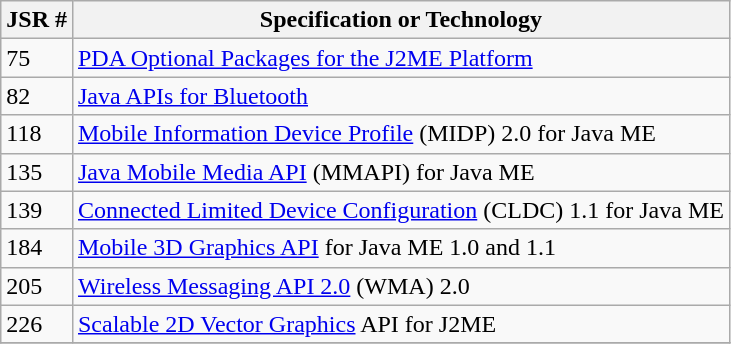<table class="wikitable" align="center">
<tr>
<th>JSR #</th>
<th>Specification or Technology</th>
</tr>
<tr>
<td>75</td>
<td><a href='#'>PDA Optional Packages for the J2ME Platform</a></td>
</tr>
<tr>
<td>82</td>
<td><a href='#'>Java APIs for Bluetooth</a></td>
</tr>
<tr>
<td>118</td>
<td><a href='#'>Mobile Information Device Profile</a> (MIDP) 2.0 for Java ME</td>
</tr>
<tr>
<td>135</td>
<td><a href='#'>Java Mobile Media API</a> (MMAPI) for Java ME</td>
</tr>
<tr>
<td>139</td>
<td><a href='#'>Connected Limited Device Configuration</a> (CLDC) 1.1 for Java ME</td>
</tr>
<tr>
<td>184</td>
<td><a href='#'>Mobile 3D Graphics API</a> for Java ME 1.0 and 1.1</td>
</tr>
<tr>
<td>205</td>
<td><a href='#'>Wireless Messaging API 2.0</a> (WMA) 2.0</td>
</tr>
<tr>
<td>226</td>
<td><a href='#'>Scalable 2D Vector Graphics</a> API for J2ME</td>
</tr>
<tr>
</tr>
</table>
